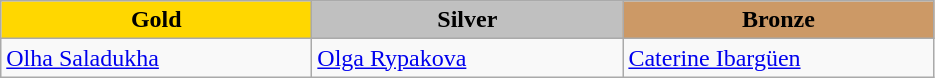<table class="wikitable" style="text-align:left">
<tr align="center">
<td width=200 bgcolor=gold><strong>Gold</strong></td>
<td width=200 bgcolor=silver><strong>Silver</strong></td>
<td width=200 bgcolor=CC9966><strong>Bronze</strong></td>
</tr>
<tr>
<td><a href='#'>Olha Saladukha</a><br><em></em></td>
<td><a href='#'>Olga Rypakova</a><br><em></em></td>
<td><a href='#'>Caterine Ibargüen</a><br><em></em></td>
</tr>
</table>
